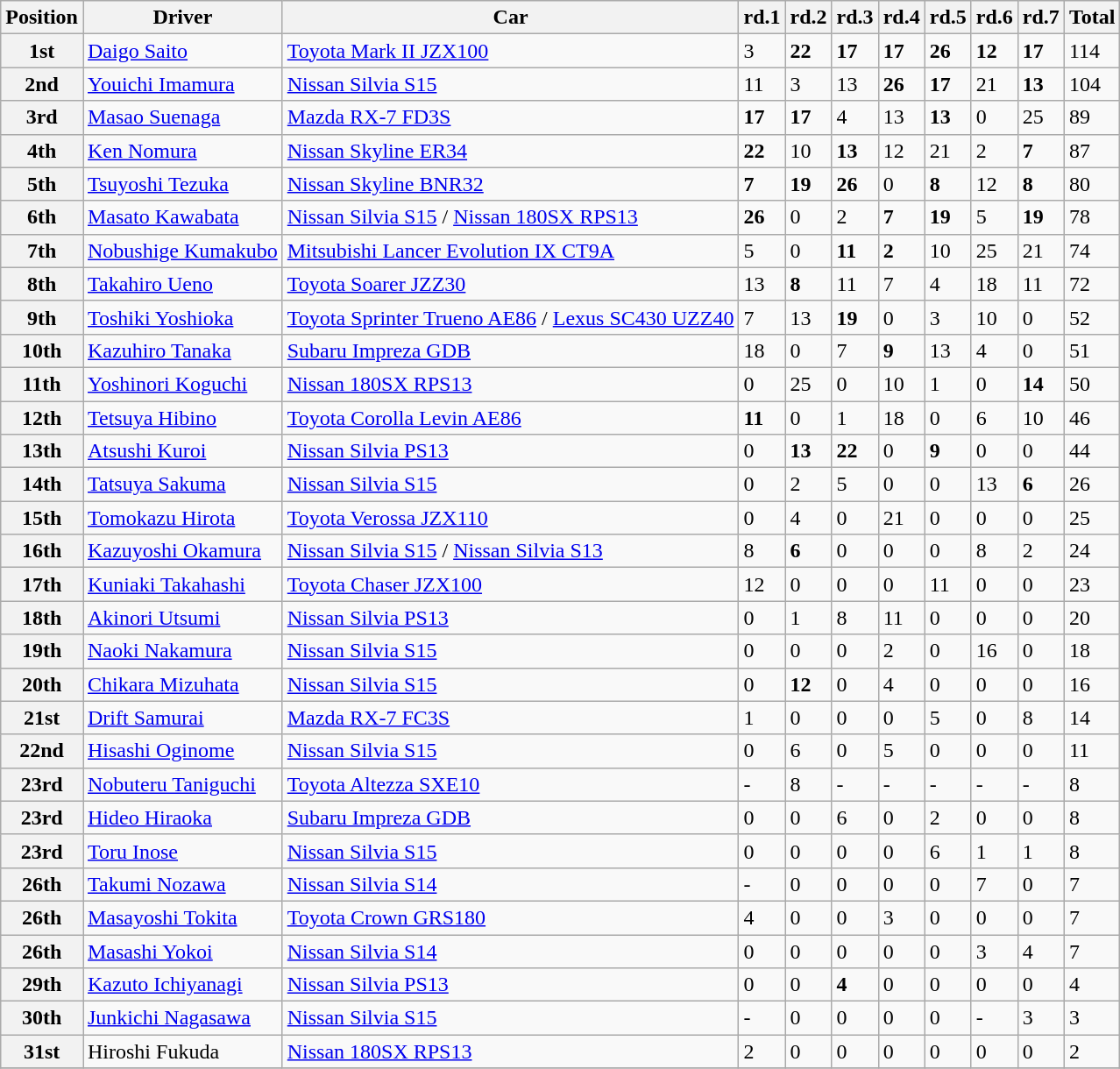<table class="wikitable">
<tr>
<th>Position</th>
<th>Driver</th>
<th>Car</th>
<th>rd.1</th>
<th>rd.2</th>
<th>rd.3</th>
<th>rd.4</th>
<th>rd.5</th>
<th>rd.6</th>
<th>rd.7</th>
<th>Total</th>
</tr>
<tr>
<th>1st</th>
<td><a href='#'>Daigo Saito</a></td>
<td><a href='#'>Toyota Mark II JZX100</a></td>
<td>3</td>
<td><strong><span>22</span></strong></td>
<td><strong><span>17</span></strong></td>
<td><strong><span>17</span></strong></td>
<td><strong><span>26</span></strong></td>
<td><strong><span>12</span></strong></td>
<td><strong><span>17</span></strong></td>
<td>114</td>
</tr>
<tr>
<th>2nd</th>
<td><a href='#'>Youichi Imamura</a></td>
<td><a href='#'>Nissan Silvia S15</a></td>
<td>11</td>
<td>3</td>
<td>13</td>
<td><strong><span>26</span></strong></td>
<td><strong><span>17</span></strong></td>
<td>21</td>
<td><strong><span>13</span></strong></td>
<td>104</td>
</tr>
<tr>
<th>3rd</th>
<td><a href='#'>Masao Suenaga</a></td>
<td><a href='#'>Mazda RX-7 FD3S</a></td>
<td><strong><span>17</span></strong></td>
<td><strong><span>17</span></strong></td>
<td>4</td>
<td>13</td>
<td><strong><span>13</span></strong></td>
<td>0</td>
<td>25</td>
<td>89</td>
</tr>
<tr>
<th>4th</th>
<td><a href='#'>Ken Nomura</a></td>
<td><a href='#'>Nissan Skyline ER34</a></td>
<td><strong><span>22</span></strong></td>
<td>10</td>
<td><strong><span>13</span></strong></td>
<td>12</td>
<td>21</td>
<td>2</td>
<td><strong><span>7</span></strong></td>
<td>87</td>
</tr>
<tr>
<th>5th</th>
<td><a href='#'>Tsuyoshi Tezuka</a></td>
<td><a href='#'>Nissan Skyline BNR32</a></td>
<td><strong><span>7</span></strong></td>
<td><strong><span>19</span></strong></td>
<td><strong><span>26</span></strong></td>
<td>0</td>
<td><strong><span>8</span></strong></td>
<td>12</td>
<td><strong><span>8</span></strong></td>
<td>80</td>
</tr>
<tr>
<th>6th</th>
<td><a href='#'>Masato Kawabata</a></td>
<td><a href='#'>Nissan Silvia S15</a> / <a href='#'>Nissan 180SX RPS13</a></td>
<td><strong><span>26</span></strong></td>
<td>0</td>
<td>2</td>
<td><strong><span>7</span></strong></td>
<td><strong><span>19</span></strong></td>
<td>5</td>
<td><strong><span>19</span></strong></td>
<td>78</td>
</tr>
<tr>
<th>7th</th>
<td><a href='#'>Nobushige Kumakubo</a></td>
<td><a href='#'>Mitsubishi Lancer Evolution IX CT9A</a></td>
<td>5</td>
<td>0</td>
<td><strong><span>11</span></strong></td>
<td><strong><span>2</span></strong></td>
<td>10</td>
<td>25</td>
<td>21</td>
<td>74</td>
</tr>
<tr>
<th>8th</th>
<td><a href='#'>Takahiro Ueno</a></td>
<td><a href='#'>Toyota Soarer JZZ30</a></td>
<td>13</td>
<td><strong><span>8</span></strong></td>
<td>11</td>
<td>7</td>
<td>4</td>
<td>18</td>
<td>11</td>
<td>72</td>
</tr>
<tr>
<th>9th</th>
<td><a href='#'>Toshiki Yoshioka</a></td>
<td><a href='#'>Toyota Sprinter Trueno AE86</a> / <a href='#'>Lexus SC430 UZZ40</a></td>
<td>7</td>
<td>13</td>
<td><strong><span>19</span></strong></td>
<td>0</td>
<td>3</td>
<td>10</td>
<td>0</td>
<td>52</td>
</tr>
<tr>
<th>10th</th>
<td><a href='#'>Kazuhiro Tanaka</a></td>
<td><a href='#'>Subaru Impreza GDB</a></td>
<td>18</td>
<td>0</td>
<td>7</td>
<td><strong><span>9</span></strong></td>
<td>13</td>
<td>4</td>
<td>0</td>
<td>51</td>
</tr>
<tr>
<th>11th</th>
<td><a href='#'>Yoshinori Koguchi</a></td>
<td><a href='#'>Nissan 180SX RPS13</a></td>
<td>0</td>
<td>25</td>
<td>0</td>
<td>10</td>
<td>1</td>
<td>0</td>
<td><strong><span>14</span></strong></td>
<td>50</td>
</tr>
<tr>
<th>12th</th>
<td><a href='#'>Tetsuya Hibino</a></td>
<td><a href='#'>Toyota Corolla Levin AE86</a></td>
<td><strong><span>11</span></strong></td>
<td>0</td>
<td>1</td>
<td>18</td>
<td>0</td>
<td>6</td>
<td>10</td>
<td>46</td>
</tr>
<tr>
<th>13th</th>
<td><a href='#'>Atsushi Kuroi</a></td>
<td><a href='#'>Nissan Silvia PS13</a></td>
<td>0</td>
<td><strong><span>13</span></strong></td>
<td><strong><span>22</span></strong></td>
<td>0</td>
<td><strong><span>9</span></strong></td>
<td>0</td>
<td>0</td>
<td>44</td>
</tr>
<tr>
<th>14th</th>
<td><a href='#'>Tatsuya Sakuma</a></td>
<td><a href='#'>Nissan Silvia S15</a></td>
<td>0</td>
<td>2</td>
<td>5</td>
<td>0</td>
<td>0</td>
<td>13</td>
<td><strong><span>6</span></strong></td>
<td>26</td>
</tr>
<tr>
<th>15th</th>
<td><a href='#'>Tomokazu Hirota</a></td>
<td><a href='#'>Toyota Verossa JZX110</a></td>
<td>0</td>
<td>4</td>
<td>0</td>
<td>21</td>
<td>0</td>
<td>0</td>
<td>0</td>
<td>25</td>
</tr>
<tr>
<th>16th</th>
<td><a href='#'>Kazuyoshi Okamura</a></td>
<td><a href='#'>Nissan Silvia S15</a> / <a href='#'>Nissan Silvia S13</a></td>
<td>8</td>
<td><strong><span>6</span></strong></td>
<td>0</td>
<td>0</td>
<td>0</td>
<td>8</td>
<td>2</td>
<td>24</td>
</tr>
<tr>
<th>17th</th>
<td><a href='#'>Kuniaki Takahashi</a></td>
<td><a href='#'>Toyota Chaser JZX100</a></td>
<td>12</td>
<td>0</td>
<td>0</td>
<td>0</td>
<td>11</td>
<td>0</td>
<td>0</td>
<td>23</td>
</tr>
<tr>
<th>18th</th>
<td><a href='#'>Akinori Utsumi</a></td>
<td><a href='#'>Nissan Silvia PS13</a></td>
<td>0</td>
<td>1</td>
<td>8</td>
<td>11</td>
<td>0</td>
<td>0</td>
<td>0</td>
<td>20</td>
</tr>
<tr>
<th>19th</th>
<td><a href='#'>Naoki Nakamura</a></td>
<td><a href='#'>Nissan Silvia S15</a></td>
<td>0</td>
<td>0</td>
<td>0</td>
<td>2</td>
<td>0</td>
<td>16</td>
<td>0</td>
<td>18</td>
</tr>
<tr>
<th>20th</th>
<td><a href='#'>Chikara Mizuhata</a></td>
<td><a href='#'>Nissan Silvia S15</a></td>
<td>0</td>
<td><strong><span>12</span></strong></td>
<td>0</td>
<td>4</td>
<td>0</td>
<td>0</td>
<td>0</td>
<td>16</td>
</tr>
<tr>
<th>21st</th>
<td><a href='#'>Drift Samurai</a></td>
<td><a href='#'>Mazda RX-7 FC3S</a></td>
<td>1</td>
<td>0</td>
<td>0</td>
<td>0</td>
<td>5</td>
<td>0</td>
<td>8</td>
<td>14</td>
</tr>
<tr>
<th>22nd</th>
<td><a href='#'>Hisashi Oginome</a></td>
<td><a href='#'>Nissan Silvia S15</a></td>
<td>0</td>
<td>6</td>
<td>0</td>
<td>5</td>
<td>0</td>
<td>0</td>
<td>0</td>
<td>11</td>
</tr>
<tr>
<th>23rd</th>
<td><a href='#'>Nobuteru Taniguchi</a></td>
<td><a href='#'>Toyota Altezza SXE10</a></td>
<td>-</td>
<td>8</td>
<td>-</td>
<td>-</td>
<td>-</td>
<td>-</td>
<td>-</td>
<td>8</td>
</tr>
<tr>
<th>23rd</th>
<td><a href='#'>Hideo Hiraoka</a></td>
<td><a href='#'>Subaru Impreza GDB</a></td>
<td>0</td>
<td>0</td>
<td>6</td>
<td>0</td>
<td>2</td>
<td>0</td>
<td>0</td>
<td>8</td>
</tr>
<tr>
<th>23rd</th>
<td><a href='#'>Toru Inose</a></td>
<td><a href='#'>Nissan Silvia S15</a></td>
<td>0</td>
<td>0</td>
<td>0</td>
<td>0</td>
<td>6</td>
<td>1</td>
<td>1</td>
<td>8</td>
</tr>
<tr>
<th>26th</th>
<td><a href='#'>Takumi Nozawa</a></td>
<td><a href='#'>Nissan Silvia S14</a></td>
<td>-</td>
<td>0</td>
<td>0</td>
<td>0</td>
<td>0</td>
<td>7</td>
<td>0</td>
<td>7</td>
</tr>
<tr>
<th>26th</th>
<td><a href='#'>Masayoshi Tokita</a></td>
<td><a href='#'>Toyota Crown GRS180</a></td>
<td>4</td>
<td>0</td>
<td>0</td>
<td>3</td>
<td>0</td>
<td>0</td>
<td>0</td>
<td>7</td>
</tr>
<tr>
<th>26th</th>
<td><a href='#'>Masashi Yokoi</a></td>
<td><a href='#'>Nissan Silvia S14</a></td>
<td>0</td>
<td>0</td>
<td>0</td>
<td>0</td>
<td>0</td>
<td>3</td>
<td>4</td>
<td>7</td>
</tr>
<tr>
<th>29th</th>
<td><a href='#'>Kazuto Ichiyanagi</a></td>
<td><a href='#'>Nissan Silvia PS13</a></td>
<td>0</td>
<td>0</td>
<td><strong><span>4</span></strong></td>
<td>0</td>
<td>0</td>
<td>0</td>
<td>0</td>
<td>4</td>
</tr>
<tr>
<th>30th</th>
<td><a href='#'>Junkichi Nagasawa</a></td>
<td><a href='#'>Nissan Silvia S15</a></td>
<td>-</td>
<td>0</td>
<td>0</td>
<td>0</td>
<td>0</td>
<td>-</td>
<td>3</td>
<td>3</td>
</tr>
<tr>
<th>31st</th>
<td>Hiroshi Fukuda</td>
<td><a href='#'>Nissan 180SX RPS13</a></td>
<td>2</td>
<td>0</td>
<td>0</td>
<td>0</td>
<td>0</td>
<td>0</td>
<td>0</td>
<td>2</td>
</tr>
<tr>
</tr>
</table>
